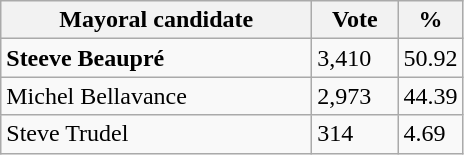<table class="wikitable">
<tr>
<th bgcolor="#DDDDFF" width="200px">Mayoral candidate</th>
<th bgcolor="#DDDDFF" width="50px">Vote</th>
<th bgcolor="#DDDDFF" width="30px">%</th>
</tr>
<tr>
<td><strong>Steeve Beaupré</strong></td>
<td>3,410</td>
<td>50.92</td>
</tr>
<tr>
<td>Michel Bellavance</td>
<td>2,973</td>
<td>44.39</td>
</tr>
<tr>
<td>Steve Trudel</td>
<td>314</td>
<td>4.69</td>
</tr>
</table>
